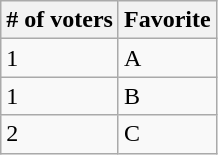<table class="wikitable">
<tr>
<th># of voters</th>
<th>Favorite</th>
</tr>
<tr>
<td>1</td>
<td>A</td>
</tr>
<tr>
<td>1</td>
<td>B</td>
</tr>
<tr>
<td>2</td>
<td>C</td>
</tr>
</table>
